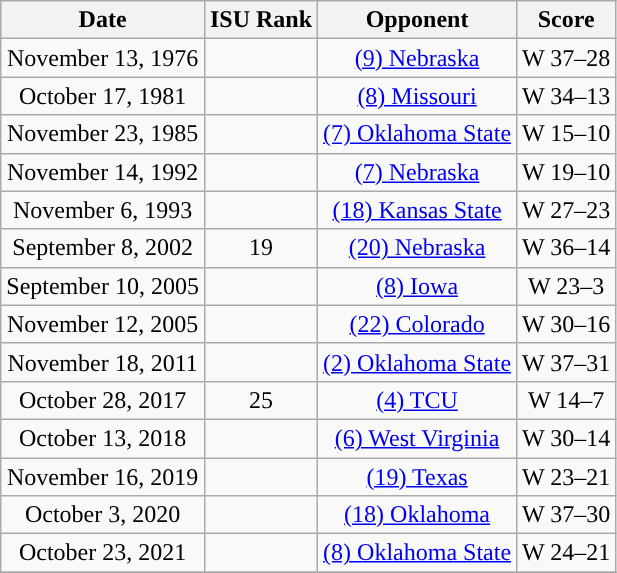<table class="wikitable" style="text-align: center">
<tr align=center>
<th>Date</th>
<th>ISU Rank</th>
<th>Opponent</th>
<th>Score</th>
</tr>
<tr>
<td>November 13, 1976</td>
<td></td>
<td><a href='#'>(9) Nebraska</a></td>
<td>W 37–28</td>
</tr>
<tr>
<td>October 17, 1981</td>
<td></td>
<td><a href='#'>(8) Missouri</a></td>
<td>W 34–13</td>
</tr>
<tr>
<td>November 23, 1985</td>
<td></td>
<td><a href='#'>(7) Oklahoma State</a></td>
<td>W 15–10</td>
</tr>
<tr>
<td>November 14, 1992</td>
<td></td>
<td><a href='#'>(7) Nebraska</a></td>
<td>W 19–10</td>
</tr>
<tr>
<td>November 6, 1993</td>
<td></td>
<td><a href='#'>(18) Kansas State</a></td>
<td>W 27–23</td>
</tr>
<tr>
<td>September 8, 2002</td>
<td>19</td>
<td><a href='#'>(20) Nebraska</a></td>
<td>W 36–14</td>
</tr>
<tr>
<td>September 10, 2005</td>
<td></td>
<td><a href='#'>(8) Iowa</a></td>
<td>W 23–3</td>
</tr>
<tr>
<td>November 12, 2005</td>
<td></td>
<td><a href='#'>(22) Colorado</a></td>
<td>W 30–16</td>
</tr>
<tr>
<td>November 18, 2011</td>
<td></td>
<td><a href='#'>(2) Oklahoma State</a></td>
<td>W 37–31</td>
</tr>
<tr>
<td>October 28, 2017</td>
<td>25</td>
<td><a href='#'>(4) TCU</a></td>
<td>W 14–7</td>
</tr>
<tr>
<td>October 13, 2018</td>
<td></td>
<td><a href='#'>(6) West Virginia</a></td>
<td>W 30–14</td>
</tr>
<tr>
<td>November 16, 2019</td>
<td></td>
<td><a href='#'>(19) Texas</a></td>
<td>W 23–21</td>
</tr>
<tr>
<td>October 3, 2020</td>
<td></td>
<td><a href='#'>(18) Oklahoma</a></td>
<td>W 37–30</td>
</tr>
<tr>
<td>October 23, 2021</td>
<td></td>
<td><a href='#'>(8) Oklahoma State</a></td>
<td>W 24–21</td>
</tr>
<tr>
</tr>
</table>
